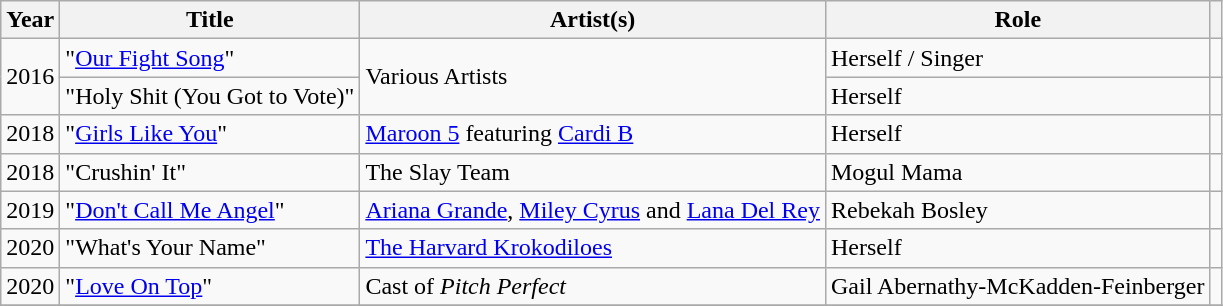<table class="wikitable">
<tr>
<th>Year</th>
<th>Title</th>
<th>Artist(s)</th>
<th>Role</th>
<th scope="col"></th>
</tr>
<tr>
<td rowspan="2">2016</td>
<td>"<a href='#'>Our Fight Song</a>"</td>
<td rowspan="2">Various Artists</td>
<td>Herself / Singer</td>
<td></td>
</tr>
<tr>
<td>"Holy Shit (You Got to Vote)"</td>
<td>Herself</td>
<td></td>
</tr>
<tr>
<td>2018</td>
<td>"<a href='#'>Girls Like You</a>" </td>
<td><a href='#'>Maroon 5</a> featuring <a href='#'>Cardi B</a></td>
<td>Herself</td>
<td></td>
</tr>
<tr>
<td>2018</td>
<td>"Crushin' It"</td>
<td>The Slay Team</td>
<td>Mogul Mama</td>
<td></td>
</tr>
<tr>
<td>2019</td>
<td>"<a href='#'>Don't Call Me Angel</a>" </td>
<td><a href='#'>Ariana Grande</a>, <a href='#'>Miley Cyrus</a> and <a href='#'>Lana Del Rey</a></td>
<td>Rebekah Bosley</td>
<td></td>
</tr>
<tr>
<td>2020</td>
<td>"What's Your Name"</td>
<td><a href='#'>The Harvard Krokodiloes</a></td>
<td>Herself</td>
<td></td>
</tr>
<tr>
<td>2020</td>
<td>"<a href='#'>Love On Top</a>"</td>
<td>Cast of <em>Pitch Perfect</em></td>
<td>Gail Abernathy-McKadden-Feinberger</td>
<td></td>
</tr>
<tr>
</tr>
</table>
